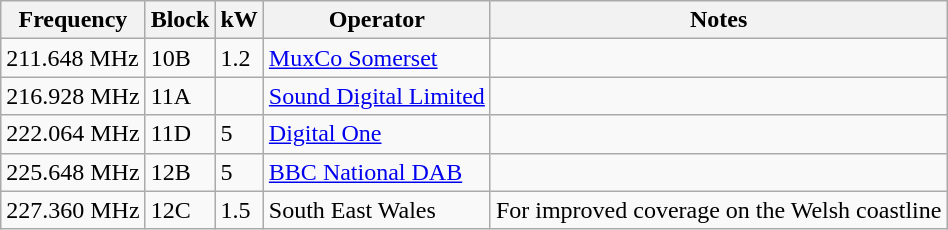<table class="wikitable sortable">
<tr>
<th>Frequency</th>
<th>Block</th>
<th>kW</th>
<th>Operator</th>
<th>Notes</th>
</tr>
<tr>
<td>211.648 MHz</td>
<td>10B</td>
<td>1.2</td>
<td><a href='#'>MuxCo Somerset</a></td>
<td></td>
</tr>
<tr>
<td>216.928 MHz</td>
<td>11A</td>
<td></td>
<td><a href='#'>Sound Digital Limited</a></td>
<td></td>
</tr>
<tr>
<td>222.064 MHz</td>
<td>11D</td>
<td>5</td>
<td><a href='#'>Digital One</a></td>
<td></td>
</tr>
<tr>
<td>225.648 MHz</td>
<td>12B</td>
<td>5</td>
<td><a href='#'>BBC National DAB</a></td>
<td></td>
</tr>
<tr>
<td>227.360 MHz</td>
<td>12C</td>
<td>1.5</td>
<td>South East Wales</td>
<td>For improved coverage on the Welsh coastline</td>
</tr>
</table>
